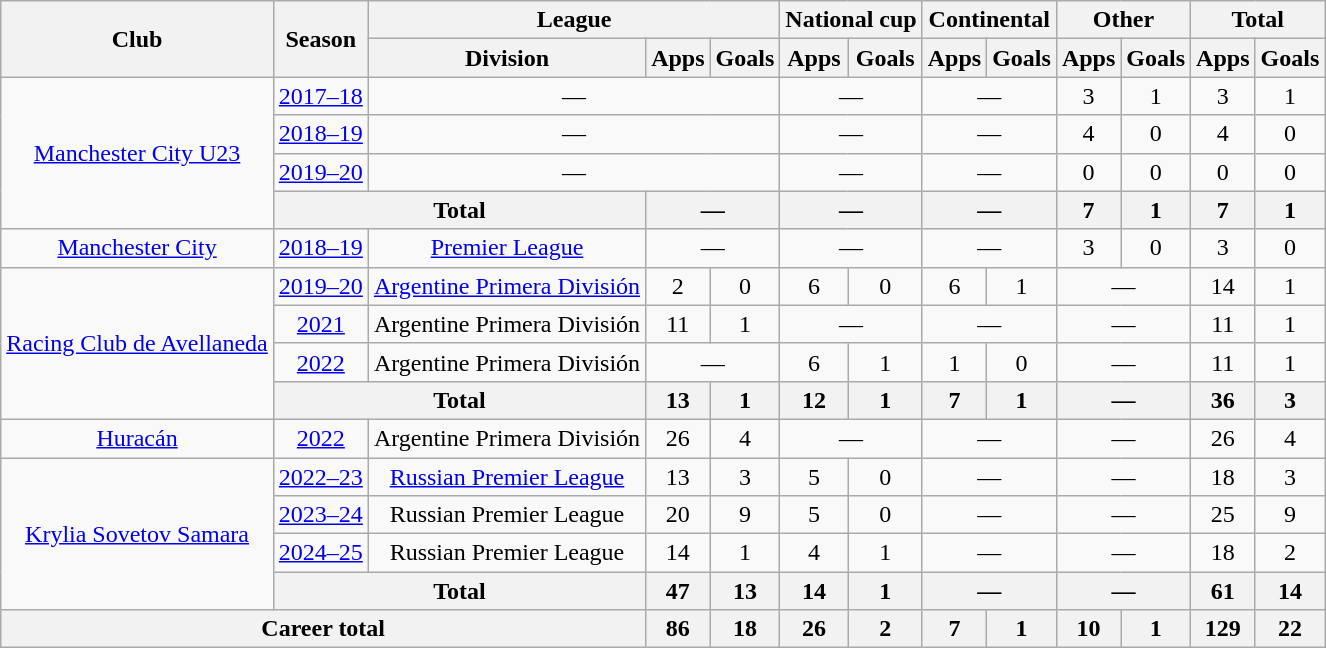<table class="wikitable" style="text-align:center">
<tr>
<th rowspan="2">Club</th>
<th rowspan="2">Season</th>
<th colspan="3">League</th>
<th colspan="2">National cup</th>
<th colspan="2">Continental</th>
<th colspan="2">Other</th>
<th colspan="2">Total</th>
</tr>
<tr>
<th>Division</th>
<th>Apps</th>
<th>Goals</th>
<th>Apps</th>
<th>Goals</th>
<th>Apps</th>
<th>Goals</th>
<th>Apps</th>
<th>Goals</th>
<th>Apps</th>
<th>Goals</th>
</tr>
<tr>
<td rowspan="4"><a href='#'>Manchester City U23</a></td>
<td><a href='#'>2017–18</a></td>
<td colspan="3">—</td>
<td colspan="2">—</td>
<td colspan="2">—</td>
<td>3</td>
<td>1</td>
<td>3</td>
<td>1</td>
</tr>
<tr>
<td><a href='#'>2018–19</a></td>
<td colspan="3">—</td>
<td colspan="2">—</td>
<td colspan="2">—</td>
<td>4</td>
<td>0</td>
<td>4</td>
<td>0</td>
</tr>
<tr>
<td><a href='#'>2019–20</a></td>
<td colspan="3">—</td>
<td colspan="2">—</td>
<td colspan="2">—</td>
<td>0</td>
<td>0</td>
<td>0</td>
<td>0</td>
</tr>
<tr>
<th colspan="2">Total</th>
<th colspan="2">—</th>
<th colspan="2">—</th>
<th colspan="2">—</th>
<th>7</th>
<th>1</th>
<th>7</th>
<th>1</th>
</tr>
<tr>
<td><a href='#'>Manchester City</a></td>
<td {{nowrap><a href='#'>2018–19</a></td>
<td><a href='#'>Premier League</a></td>
<td colspan="2">—</td>
<td colspan="2">—</td>
<td colspan="2">—</td>
<td>3</td>
<td>0</td>
<td>3</td>
<td>0</td>
</tr>
<tr>
<td rowspan="4"><a href='#'>Racing Club de Avellaneda</a></td>
<td><a href='#'>2019–20</a></td>
<td><a href='#'>Argentine Primera División</a></td>
<td>2</td>
<td>0</td>
<td>6</td>
<td>0</td>
<td>6</td>
<td>1</td>
<td colspan="2">—</td>
<td>14</td>
<td>1</td>
</tr>
<tr>
<td><a href='#'>2021</a></td>
<td>Argentine Primera División</td>
<td>11</td>
<td>1</td>
<td colspan="2">—</td>
<td colspan="2">—</td>
<td colspan="2">—</td>
<td>11</td>
<td>1</td>
</tr>
<tr>
<td><a href='#'>2022</a></td>
<td>Argentine Primera División</td>
<td colspan="2">—</td>
<td>6</td>
<td>1</td>
<td>1</td>
<td>0</td>
<td colspan="2">—</td>
<td>11</td>
<td>1</td>
</tr>
<tr>
<th colspan="2">Total</th>
<th>13</th>
<th>1</th>
<th>12</th>
<th>1</th>
<th>7</th>
<th>1</th>
<th colspan="2">—</th>
<th>36</th>
<th>3</th>
</tr>
<tr>
<td><a href='#'>Huracán</a></td>
<td><a href='#'>2022</a></td>
<td>Argentine Primera División</td>
<td>26</td>
<td>4</td>
<td colspan="2">—</td>
<td colspan="2">—</td>
<td colspan="2">—</td>
<td>26</td>
<td>4</td>
</tr>
<tr>
<td rowspan="4"><a href='#'>Krylia Sovetov Samara</a></td>
<td><a href='#'>2022–23</a></td>
<td><a href='#'>Russian Premier League</a></td>
<td>13</td>
<td>3</td>
<td>5</td>
<td>0</td>
<td colspan="2">—</td>
<td colspan="2">—</td>
<td>18</td>
<td>3</td>
</tr>
<tr>
<td><a href='#'>2023–24</a></td>
<td>Russian Premier League</td>
<td>20</td>
<td>9</td>
<td>5</td>
<td>0</td>
<td colspan="2">—</td>
<td colspan="2">—</td>
<td>25</td>
<td>9</td>
</tr>
<tr>
<td><a href='#'>2024–25</a></td>
<td>Russian Premier League</td>
<td>14</td>
<td>1</td>
<td>4</td>
<td>1</td>
<td colspan="2">—</td>
<td colspan="2">—</td>
<td>18</td>
<td>2</td>
</tr>
<tr>
<th colspan="2">Total</th>
<th>47</th>
<th>13</th>
<th>14</th>
<th>1</th>
<th colspan="2">—</th>
<th colspan="2">—</th>
<th>61</th>
<th>14</th>
</tr>
<tr>
<th colspan="3">Career total</th>
<th>86</th>
<th>18</th>
<th>26</th>
<th>2</th>
<th>7</th>
<th>1</th>
<th>10</th>
<th>1</th>
<th>129</th>
<th>22</th>
</tr>
</table>
